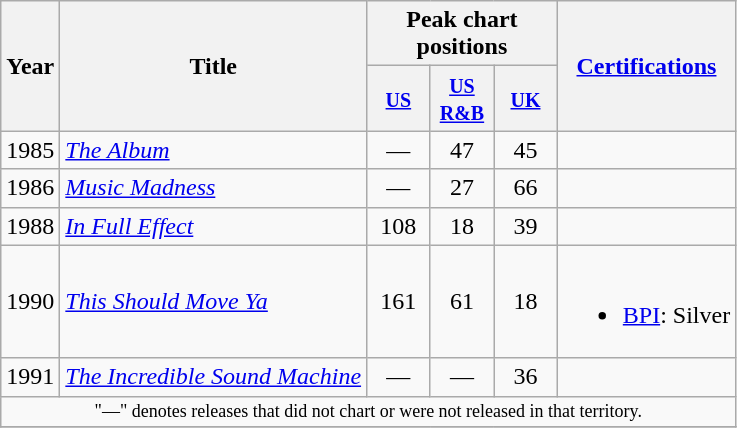<table class="wikitable">
<tr>
<th scope="col" rowspan="2">Year</th>
<th scope="col" rowspan="2">Title</th>
<th scope="col" colspan="3">Peak chart positions</th>
<th scope="col" rowspan="2"><a href='#'>Certifications</a></th>
</tr>
<tr>
<th style="width:35px;"><small><a href='#'>US</a></small><br></th>
<th style="width:35px;"><small><a href='#'>US R&B</a></small><br></th>
<th style="width:35px;"><small><a href='#'>UK</a></small><br></th>
</tr>
<tr>
<td>1985</td>
<td><em><a href='#'>The Album</a></em></td>
<td align=center>―</td>
<td align=center>47</td>
<td align=center>45</td>
<td></td>
</tr>
<tr>
<td>1986</td>
<td><em><a href='#'>Music Madness</a></em></td>
<td align=center>―</td>
<td align=center>27</td>
<td align=center>66</td>
<td></td>
</tr>
<tr>
<td>1988</td>
<td><em><a href='#'>In Full Effect</a></em></td>
<td align=center>108</td>
<td align=center>18</td>
<td align=center>39</td>
<td></td>
</tr>
<tr>
<td>1990</td>
<td><em><a href='#'>This Should Move Ya</a></em></td>
<td align=center>161</td>
<td align=center>61</td>
<td align=center>18</td>
<td><br><ul><li><a href='#'>BPI</a>: Silver</li></ul></td>
</tr>
<tr>
<td>1991</td>
<td><em><a href='#'>The Incredible Sound Machine</a></em></td>
<td align=center>―</td>
<td align=center>―</td>
<td align=center>36</td>
<td></td>
</tr>
<tr>
<td colspan="7" style="text-align:center; font-size:9pt;">"—" denotes releases that did not chart or were not released in that territory.</td>
</tr>
<tr>
</tr>
</table>
